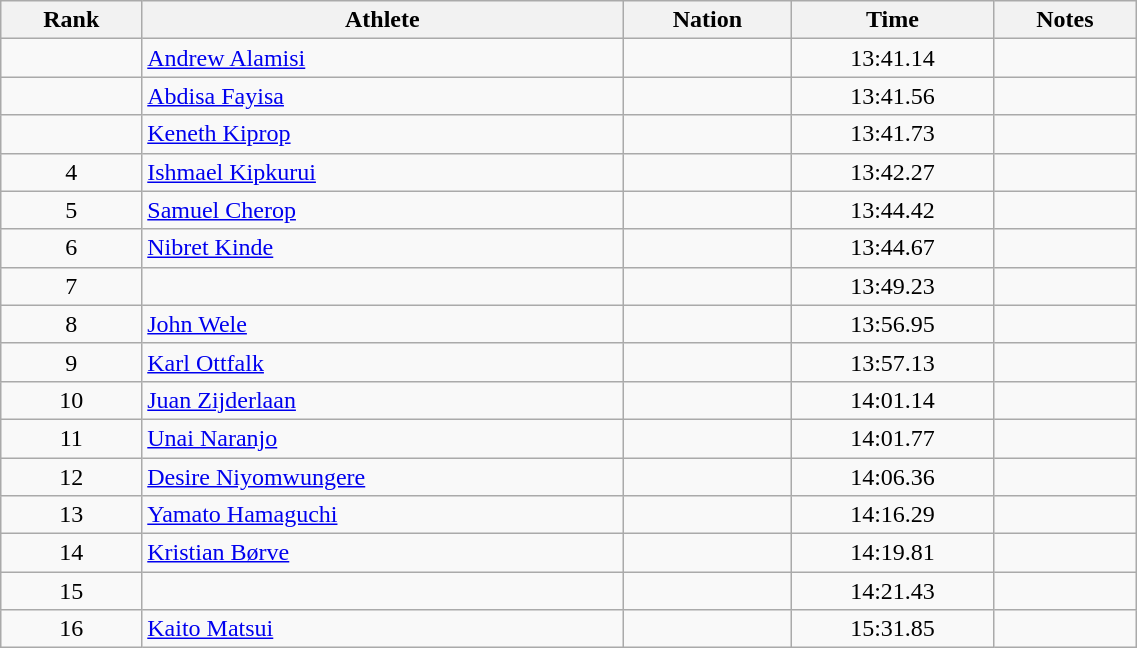<table class="wikitable sortable" style="text-align:center;width: 60%;">
<tr>
<th scope="col">Rank</th>
<th scope="col">Athlete</th>
<th scope="col">Nation</th>
<th scope="col">Time</th>
<th scope="col">Notes</th>
</tr>
<tr>
<td></td>
<td align=left><a href='#'>Andrew Alamisi</a></td>
<td align=left></td>
<td>13:41.14</td>
<td></td>
</tr>
<tr>
<td></td>
<td align=left><a href='#'>Abdisa Fayisa</a></td>
<td align=left></td>
<td>13:41.56</td>
<td></td>
</tr>
<tr>
<td></td>
<td align=left><a href='#'>Keneth Kiprop</a></td>
<td align=left></td>
<td>13:41.73</td>
<td></td>
</tr>
<tr>
<td>4</td>
<td align=left><a href='#'>Ishmael Kipkurui</a></td>
<td align=left></td>
<td>13:42.27</td>
<td></td>
</tr>
<tr>
<td>5</td>
<td align=left><a href='#'>Samuel Cherop</a></td>
<td align=left></td>
<td>13:44.42</td>
<td></td>
</tr>
<tr>
<td>6</td>
<td align=left><a href='#'>Nibret Kinde</a></td>
<td align=left></td>
<td>13:44.67</td>
<td></td>
</tr>
<tr>
<td>7</td>
<td align=left></td>
<td align=left></td>
<td>13:49.23</td>
<td></td>
</tr>
<tr>
<td>8</td>
<td align=left><a href='#'>John Wele</a></td>
<td align=left></td>
<td>13:56.95</td>
<td></td>
</tr>
<tr>
<td>9</td>
<td align=left><a href='#'>Karl Ottfalk</a></td>
<td align=left></td>
<td>13:57.13</td>
<td></td>
</tr>
<tr>
<td>10</td>
<td align=left><a href='#'>Juan Zijderlaan</a></td>
<td align=left></td>
<td>14:01.14</td>
<td></td>
</tr>
<tr>
<td>11</td>
<td align=left><a href='#'>Unai Naranjo</a></td>
<td align=left></td>
<td>14:01.77</td>
<td></td>
</tr>
<tr>
<td>12</td>
<td align=left><a href='#'>Desire Niyomwungere</a></td>
<td align=left></td>
<td>14:06.36</td>
<td></td>
</tr>
<tr>
<td>13</td>
<td align=left><a href='#'>Yamato Hamaguchi</a></td>
<td align=left></td>
<td>14:16.29</td>
<td></td>
</tr>
<tr>
<td>14</td>
<td align=left><a href='#'>Kristian Børve</a></td>
<td align=left></td>
<td>14:19.81</td>
<td></td>
</tr>
<tr>
<td>15</td>
<td align=left></td>
<td align=left></td>
<td>14:21.43</td>
<td></td>
</tr>
<tr>
<td>16</td>
<td align=left><a href='#'>Kaito Matsui</a></td>
<td align=left></td>
<td>15:31.85</td>
<td></td>
</tr>
</table>
